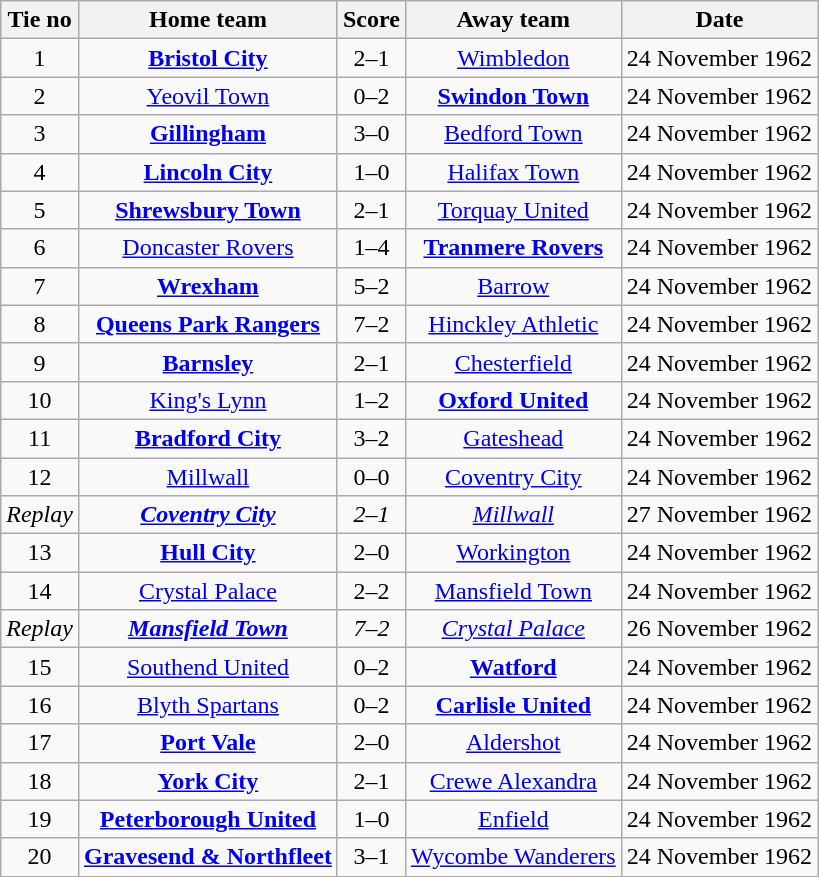<table class="wikitable" style="text-align: center">
<tr>
<th>Tie no</th>
<th>Home team</th>
<th>Score</th>
<th>Away team</th>
<th>Date</th>
</tr>
<tr>
<td>1</td>
<td><strong><a href='#'>Bristol City</a></strong></td>
<td>2–1</td>
<td><a href='#'>Wimbledon</a></td>
<td>24 November 1962</td>
</tr>
<tr>
<td>2</td>
<td><a href='#'>Yeovil Town</a></td>
<td>0–2</td>
<td><strong><a href='#'>Swindon Town</a></strong></td>
<td>24 November 1962</td>
</tr>
<tr>
<td>3</td>
<td><strong><a href='#'>Gillingham</a></strong></td>
<td>3–0</td>
<td><a href='#'>Bedford Town</a></td>
<td>24 November 1962</td>
</tr>
<tr>
<td>4</td>
<td><strong><a href='#'>Lincoln City</a></strong></td>
<td>1–0</td>
<td><a href='#'>Halifax Town</a></td>
<td>24 November 1962</td>
</tr>
<tr>
<td>5</td>
<td><strong><a href='#'>Shrewsbury Town</a></strong></td>
<td>2–1</td>
<td><a href='#'>Torquay United</a></td>
<td>24 November 1962</td>
</tr>
<tr>
<td>6</td>
<td><a href='#'>Doncaster Rovers</a></td>
<td>1–4</td>
<td><strong><a href='#'>Tranmere Rovers</a></strong></td>
<td>24 November 1962</td>
</tr>
<tr>
<td>7</td>
<td><strong><a href='#'>Wrexham</a></strong></td>
<td>5–2</td>
<td><a href='#'>Barrow</a></td>
<td>24 November 1962</td>
</tr>
<tr>
<td>8</td>
<td><strong><a href='#'>Queens Park Rangers</a></strong></td>
<td>7–2</td>
<td><a href='#'>Hinckley Athletic</a></td>
<td>24 November 1962</td>
</tr>
<tr>
<td>9</td>
<td><strong><a href='#'>Barnsley</a></strong></td>
<td>2–1</td>
<td><a href='#'>Chesterfield</a></td>
<td>24 November 1962</td>
</tr>
<tr>
<td>10</td>
<td><a href='#'>King's Lynn</a></td>
<td>1–2</td>
<td><strong><a href='#'>Oxford United</a></strong></td>
<td>24 November 1962</td>
</tr>
<tr>
<td>11</td>
<td><strong><a href='#'>Bradford City</a></strong></td>
<td>3–2</td>
<td><a href='#'>Gateshead</a></td>
<td>24 November 1962</td>
</tr>
<tr>
<td>12</td>
<td><a href='#'>Millwall</a></td>
<td>0–0</td>
<td><a href='#'>Coventry City</a></td>
<td>24 November 1962</td>
</tr>
<tr>
<td><em>Replay</em></td>
<td><strong><em><a href='#'>Coventry City</a></em></strong></td>
<td><em>2–1</em></td>
<td><em><a href='#'>Millwall</a></em></td>
<td>27 November 1962</td>
</tr>
<tr>
<td>13</td>
<td><strong><a href='#'>Hull City</a></strong></td>
<td>2–0</td>
<td><a href='#'>Workington</a></td>
<td>24 November 1962</td>
</tr>
<tr>
<td>14</td>
<td><a href='#'>Crystal Palace</a></td>
<td>2–2</td>
<td><a href='#'>Mansfield Town</a></td>
<td>24 November 1962</td>
</tr>
<tr>
<td><em>Replay</em></td>
<td><strong><em><a href='#'>Mansfield Town</a></em></strong></td>
<td><em>7–2</em></td>
<td><em><a href='#'>Crystal Palace</a></em></td>
<td>26 November 1962</td>
</tr>
<tr>
<td>15</td>
<td><a href='#'>Southend United</a></td>
<td>0–2</td>
<td><strong><a href='#'>Watford</a></strong></td>
<td>24 November 1962</td>
</tr>
<tr>
<td>16</td>
<td><a href='#'>Blyth Spartans</a></td>
<td>0–2</td>
<td><strong><a href='#'>Carlisle United</a></strong></td>
<td>24 November 1962</td>
</tr>
<tr>
<td>17</td>
<td><strong><a href='#'>Port Vale</a></strong></td>
<td>2–0</td>
<td><a href='#'>Aldershot</a></td>
<td>24 November 1962</td>
</tr>
<tr>
<td>18</td>
<td><strong><a href='#'>York City</a></strong></td>
<td>2–1</td>
<td><a href='#'>Crewe Alexandra</a></td>
<td>24 November 1962</td>
</tr>
<tr>
<td>19</td>
<td><strong><a href='#'>Peterborough United</a></strong></td>
<td>1–0</td>
<td><a href='#'>Enfield</a></td>
<td>24 November 1962</td>
</tr>
<tr>
<td>20</td>
<td><strong><a href='#'>Gravesend & Northfleet</a></strong></td>
<td>3–1</td>
<td><a href='#'>Wycombe Wanderers</a></td>
<td>24 November 1962</td>
</tr>
</table>
